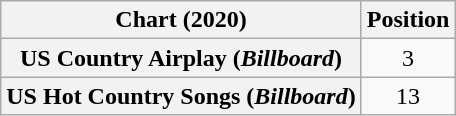<table class="wikitable plainrowheaders" style="text-align:center">
<tr>
<th scope="col">Chart (2020)</th>
<th scope="col">Position</th>
</tr>
<tr>
<th scope="row">US Country Airplay (<em>Billboard</em>)</th>
<td>3</td>
</tr>
<tr>
<th scope="row">US Hot Country Songs (<em>Billboard</em>)</th>
<td>13</td>
</tr>
</table>
